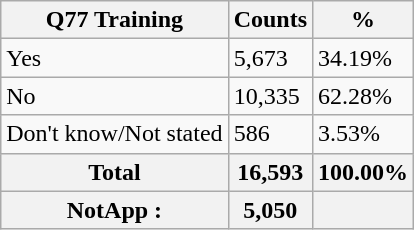<table class="wikitable sortable">
<tr>
<th>Q77 Training</th>
<th>Counts</th>
<th>%</th>
</tr>
<tr>
<td>Yes</td>
<td>5,673</td>
<td>34.19%</td>
</tr>
<tr>
<td>No</td>
<td>10,335</td>
<td>62.28%</td>
</tr>
<tr>
<td>Don't know/Not stated</td>
<td>586</td>
<td>3.53%</td>
</tr>
<tr>
<th>Total</th>
<th>16,593</th>
<th>100.00%</th>
</tr>
<tr>
<th>NotApp :</th>
<th>5,050</th>
<th></th>
</tr>
</table>
